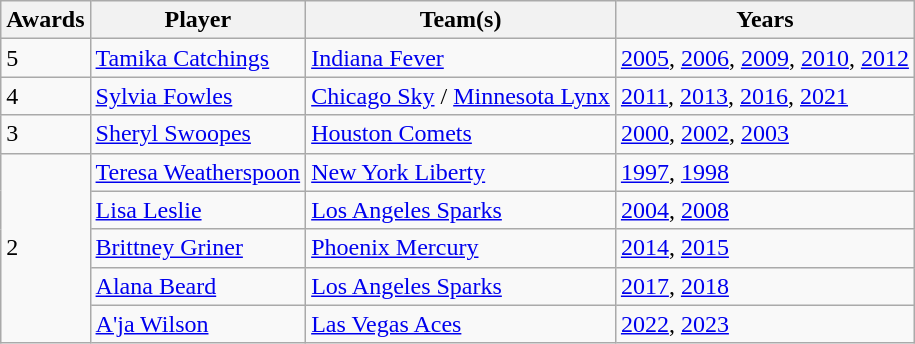<table class="wikitable">
<tr>
<th>Awards</th>
<th>Player</th>
<th>Team(s)</th>
<th>Years</th>
</tr>
<tr>
<td>5</td>
<td><a href='#'>Tamika Catchings</a></td>
<td><a href='#'>Indiana Fever</a></td>
<td><a href='#'>2005</a>, <a href='#'>2006</a>, <a href='#'>2009</a>, <a href='#'>2010</a>, <a href='#'>2012</a></td>
</tr>
<tr>
<td>4</td>
<td><a href='#'>Sylvia Fowles</a></td>
<td><a href='#'>Chicago Sky</a> / <a href='#'>Minnesota Lynx</a></td>
<td><a href='#'>2011</a>, <a href='#'>2013</a>, <a href='#'>2016</a>, <a href='#'>2021</a></td>
</tr>
<tr>
<td>3</td>
<td><a href='#'>Sheryl Swoopes</a></td>
<td><a href='#'>Houston Comets</a></td>
<td><a href='#'>2000</a>, <a href='#'>2002</a>, <a href='#'>2003</a></td>
</tr>
<tr>
<td rowspan="5">2</td>
<td><a href='#'>Teresa Weatherspoon</a></td>
<td><a href='#'>New York Liberty</a></td>
<td><a href='#'>1997</a>, <a href='#'>1998</a></td>
</tr>
<tr>
<td><a href='#'>Lisa Leslie</a></td>
<td><a href='#'>Los Angeles Sparks</a></td>
<td><a href='#'>2004</a>, <a href='#'>2008</a></td>
</tr>
<tr>
<td><a href='#'>Brittney Griner</a></td>
<td><a href='#'>Phoenix Mercury</a></td>
<td><a href='#'>2014</a>, <a href='#'>2015</a></td>
</tr>
<tr>
<td><a href='#'>Alana Beard</a></td>
<td><a href='#'>Los Angeles Sparks</a></td>
<td><a href='#'>2017</a>, <a href='#'>2018</a></td>
</tr>
<tr>
<td><a href='#'>A'ja Wilson</a></td>
<td><a href='#'>Las Vegas Aces</a></td>
<td><a href='#'>2022</a>, <a href='#'>2023</a></td>
</tr>
</table>
